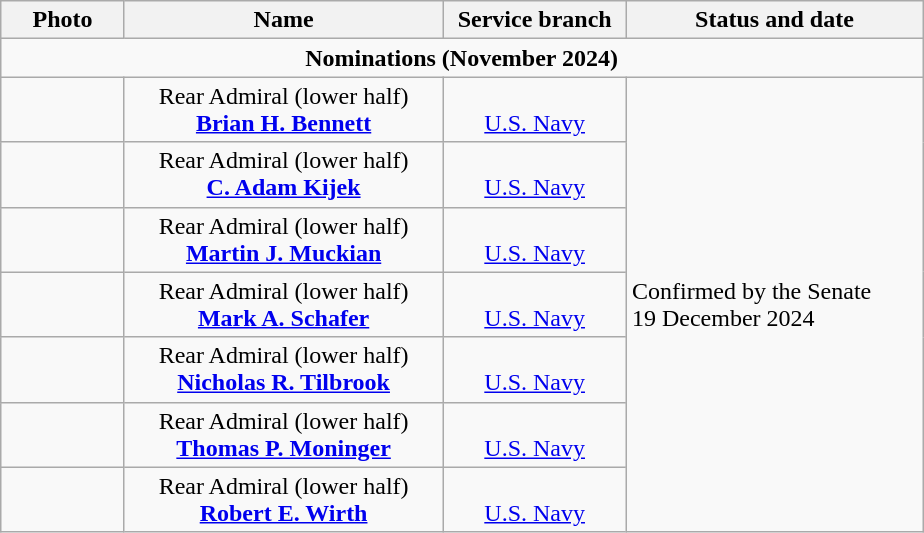<table class="wikitable sortable">
<tr>
<th width="75" class="unsortable" style="text-align:center">Photo</th>
<th width="205" style="text-align:center">Name</th>
<th width="115" class="unsortable" style="text-align:center">Service branch</th>
<th width="190" class="unsortable" style="text-align:center">Status and date</th>
</tr>
<tr>
<td colspan="4" style="text-align:center"><strong>Nominations (November 2024)</strong></td>
</tr>
<tr>
<td></td>
<td data-sort-value="bennett" style="text-align:center">Rear Admiral (lower half)<br><strong><a href='#'>Brian H. Bennett</a></strong></td>
<td style="text-align:center"><br><a href='#'>U.S. Navy</a></td>
<td rowspan="7">Confirmed by the Senate<br>19 December 2024</td>
</tr>
<tr>
<td></td>
<td data-sort-value="kijek" style="text-align:center">Rear Admiral (lower half)<br><strong><a href='#'>C. Adam Kijek</a></strong></td>
<td style="text-align:center"><br><a href='#'>U.S. Navy</a></td>
</tr>
<tr>
<td></td>
<td data-sort-value="muckian" style="text-align:center">Rear Admiral (lower half)<br><strong><a href='#'>Martin J. Muckian</a></strong></td>
<td style="text-align:center"><br><a href='#'>U.S. Navy</a></td>
</tr>
<tr>
<td></td>
<td data-sort-value="schafer" style="text-align:center">Rear Admiral (lower half)<br><strong><a href='#'>Mark A. Schafer</a></strong></td>
<td style="text-align:center"><br><a href='#'>U.S. Navy</a></td>
</tr>
<tr>
<td></td>
<td data-sort-value="tilbrook" style="text-align:center">Rear Admiral (lower half)<br><strong><a href='#'>Nicholas R. Tilbrook</a></strong></td>
<td style="text-align:center"><br><a href='#'>U.S. Navy</a></td>
</tr>
<tr>
<td></td>
<td data-sort-value="moninger" style="text-align:center">Rear Admiral (lower half)<br><strong><a href='#'>Thomas P. Moninger</a></strong></td>
<td style="text-align:center"><br><a href='#'>U.S. Navy</a></td>
</tr>
<tr>
<td></td>
<td data-sort-value="wirth" style="text-align:center">Rear Admiral (lower half)<br><strong><a href='#'>Robert E. Wirth</a></strong></td>
<td style="text-align:center"><br><a href='#'>U.S. Navy</a></td>
</tr>
</table>
